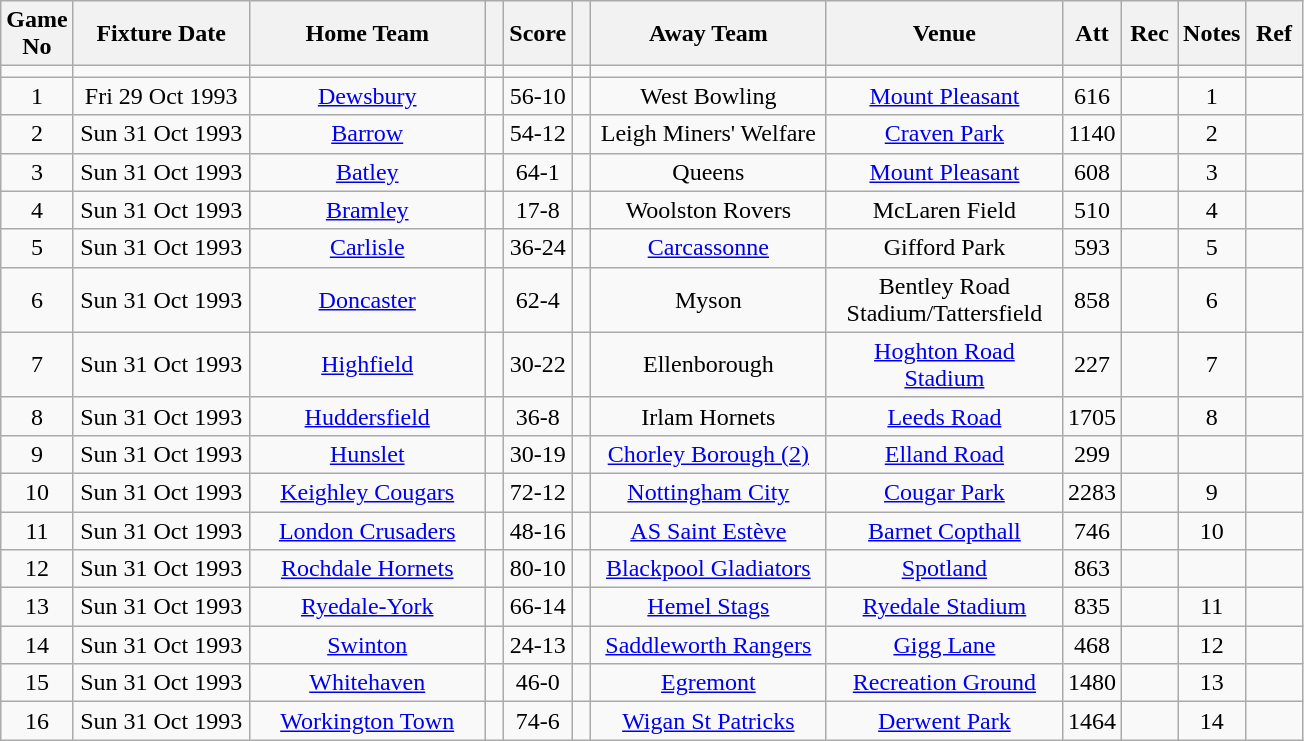<table class="wikitable" style="text-align:center;">
<tr>
<th width=10 abbr="No">Game No</th>
<th width=110 abbr="Date">Fixture Date</th>
<th width=150 abbr="Home Team">Home Team</th>
<th width=5 abbr="space"></th>
<th width=20 abbr="Score">Score</th>
<th width=5 abbr="space"></th>
<th width=150 abbr="Away Team">Away Team</th>
<th width=150 abbr="Venue">Venue</th>
<th width=30 abbr="Att">Att</th>
<th width=30 abbr="Rec">Rec</th>
<th width=20 abbr="Notes">Notes</th>
<th width=30 abbr="Ref">Ref</th>
</tr>
<tr>
<td></td>
<td></td>
<td></td>
<td></td>
<td></td>
<td></td>
<td></td>
<td></td>
<td></td>
<td></td>
<td></td>
<td></td>
</tr>
<tr>
<td>1</td>
<td>Fri 29 Oct 1993</td>
<td><a href='#'>Dewsbury</a></td>
<td></td>
<td>56-10</td>
<td></td>
<td>West Bowling</td>
<td><a href='#'>Mount Pleasant</a></td>
<td>616</td>
<td></td>
<td>1</td>
<td></td>
</tr>
<tr>
<td>2</td>
<td>Sun 31 Oct 1993</td>
<td><a href='#'>Barrow</a></td>
<td></td>
<td>54-12</td>
<td></td>
<td>Leigh Miners' Welfare</td>
<td><a href='#'>Craven Park</a></td>
<td>1140</td>
<td></td>
<td>2</td>
<td></td>
</tr>
<tr>
<td>3</td>
<td>Sun 31 Oct 1993</td>
<td><a href='#'>Batley</a></td>
<td></td>
<td>64-1</td>
<td></td>
<td>Queens</td>
<td><a href='#'>Mount Pleasant</a></td>
<td>608</td>
<td></td>
<td>3</td>
<td></td>
</tr>
<tr>
<td>4</td>
<td>Sun 31 Oct 1993</td>
<td><a href='#'>Bramley</a></td>
<td></td>
<td>17-8</td>
<td></td>
<td>Woolston Rovers</td>
<td>McLaren Field</td>
<td>510</td>
<td></td>
<td>4</td>
<td></td>
</tr>
<tr>
<td>5</td>
<td>Sun 31 Oct 1993</td>
<td><a href='#'>Carlisle</a></td>
<td></td>
<td>36-24</td>
<td></td>
<td><a href='#'>Carcassonne</a></td>
<td>Gifford Park</td>
<td>593</td>
<td></td>
<td>5</td>
<td></td>
</tr>
<tr>
<td>6</td>
<td>Sun 31 Oct 1993</td>
<td><a href='#'>Doncaster</a></td>
<td></td>
<td>62-4</td>
<td></td>
<td>Myson</td>
<td>Bentley Road Stadium/Tattersfield</td>
<td>858</td>
<td></td>
<td>6</td>
<td></td>
</tr>
<tr>
<td>7</td>
<td>Sun 31 Oct 1993</td>
<td><a href='#'>Highfield</a></td>
<td></td>
<td>30-22</td>
<td></td>
<td>Ellenborough</td>
<td><a href='#'>Hoghton Road Stadium</a></td>
<td>227</td>
<td></td>
<td>7</td>
<td></td>
</tr>
<tr>
<td>8</td>
<td>Sun 31 Oct 1993</td>
<td><a href='#'>Huddersfield</a></td>
<td></td>
<td>36-8</td>
<td></td>
<td>Irlam Hornets</td>
<td><a href='#'>Leeds Road</a></td>
<td>1705</td>
<td></td>
<td>8</td>
<td></td>
</tr>
<tr>
<td>9</td>
<td>Sun 31 Oct 1993</td>
<td><a href='#'>Hunslet</a></td>
<td></td>
<td>30-19</td>
<td></td>
<td><a href='#'>Chorley Borough (2)</a></td>
<td><a href='#'>Elland Road</a></td>
<td>299</td>
<td></td>
<td></td>
<td></td>
</tr>
<tr>
<td>10</td>
<td>Sun 31 Oct 1993</td>
<td><a href='#'>Keighley Cougars</a></td>
<td></td>
<td>72-12</td>
<td></td>
<td><a href='#'>Nottingham City</a></td>
<td><a href='#'>Cougar Park</a></td>
<td>2283</td>
<td></td>
<td>9</td>
<td></td>
</tr>
<tr>
<td>11</td>
<td>Sun 31 Oct 1993</td>
<td><a href='#'>London Crusaders</a></td>
<td></td>
<td>48-16</td>
<td></td>
<td><a href='#'>AS Saint Estève</a></td>
<td><a href='#'>Barnet Copthall</a></td>
<td>746</td>
<td></td>
<td>10</td>
<td></td>
</tr>
<tr>
<td>12</td>
<td>Sun 31 Oct 1993</td>
<td><a href='#'>Rochdale Hornets</a></td>
<td></td>
<td>80-10</td>
<td></td>
<td><a href='#'>Blackpool Gladiators</a></td>
<td><a href='#'>Spotland</a></td>
<td>863</td>
<td></td>
<td></td>
<td></td>
</tr>
<tr>
<td>13</td>
<td>Sun 31 Oct 1993</td>
<td><a href='#'>Ryedale-York</a></td>
<td></td>
<td>66-14</td>
<td></td>
<td><a href='#'>Hemel Stags</a></td>
<td><a href='#'>Ryedale Stadium</a></td>
<td>835</td>
<td></td>
<td>11</td>
<td></td>
</tr>
<tr>
<td>14</td>
<td>Sun 31 Oct 1993</td>
<td><a href='#'>Swinton</a></td>
<td></td>
<td>24-13</td>
<td></td>
<td><a href='#'>Saddleworth Rangers</a></td>
<td><a href='#'>Gigg Lane</a></td>
<td>468</td>
<td></td>
<td>12</td>
<td></td>
</tr>
<tr>
<td>15</td>
<td>Sun 31 Oct 1993</td>
<td><a href='#'>Whitehaven</a></td>
<td></td>
<td>46-0</td>
<td></td>
<td><a href='#'>Egremont</a></td>
<td><a href='#'>Recreation Ground</a></td>
<td>1480</td>
<td></td>
<td>13</td>
<td></td>
</tr>
<tr>
<td>16</td>
<td>Sun 31 Oct 1993</td>
<td><a href='#'>Workington Town</a></td>
<td></td>
<td>74-6</td>
<td></td>
<td><a href='#'>Wigan St Patricks</a></td>
<td><a href='#'>Derwent Park</a></td>
<td>1464</td>
<td></td>
<td>14</td>
<td></td>
</tr>
</table>
